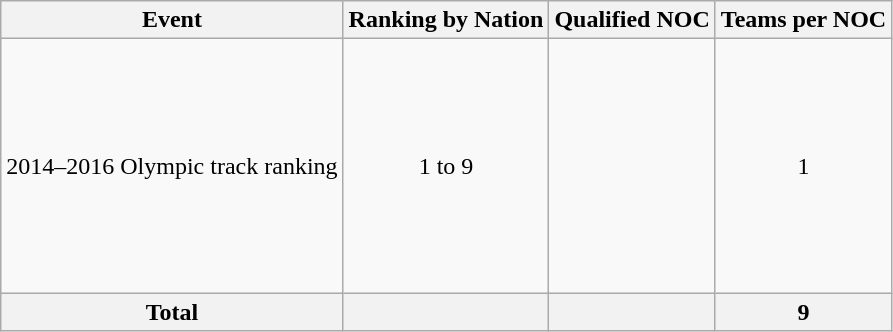<table class="wikitable">
<tr>
<th>Event</th>
<th>Ranking by Nation</th>
<th>Qualified NOC</th>
<th>Teams per NOC</th>
</tr>
<tr>
<td>2014–2016 Olympic track ranking</td>
<td style="text-align:center;">1 to 9</td>
<td><br><br><br><br><br><br><br><br><br></td>
<td align=center>1</td>
</tr>
<tr>
<th>Total</th>
<th></th>
<th></th>
<th>9</th>
</tr>
</table>
